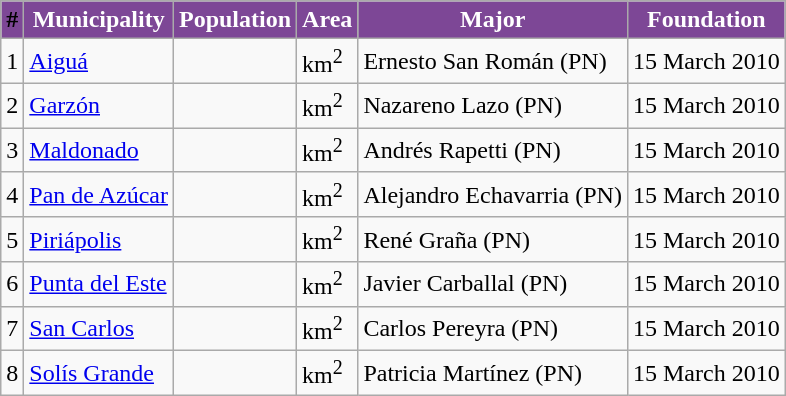<table class="wikitable sortable defaultleft col1center col3right col4right">
<tr>
<th style="background-color:#7d4796" scope=col>#</th>
<th style="color:white;background-color:#7d4796;text-align:center">Municipality</th>
<th style="color:white;background-color:#7d4796;text-align:center">Population</th>
<th style="color:white;background-color:#7d4796;text-align:center">Area</th>
<th style="color:white;background-color:#7d4796;text-align:center">Major </th>
<th style="color:white;background-color:#7d4796;text-align:center">Foundation</th>
</tr>
<tr>
<td>1</td>
<td><a href='#'>Aiguá</a></td>
<td></td>
<td> km<sup>2</sup></td>
<td>Ernesto San Román (PN)</td>
<td>15 March 2010</td>
</tr>
<tr>
<td>2</td>
<td><a href='#'>Garzón</a></td>
<td></td>
<td> km<sup>2</sup></td>
<td>Nazareno Lazo (PN)</td>
<td>15 March 2010</td>
</tr>
<tr>
<td>3</td>
<td><a href='#'>Maldonado</a></td>
<td></td>
<td> km<sup>2</sup></td>
<td>Andrés Rapetti (PN)</td>
<td>15 March 2010</td>
</tr>
<tr>
<td>4</td>
<td><a href='#'>Pan de Azúcar</a></td>
<td></td>
<td> km<sup>2</sup></td>
<td>Alejandro Echavarria (PN)</td>
<td>15 March 2010</td>
</tr>
<tr>
<td>5</td>
<td><a href='#'>Piriápolis</a></td>
<td></td>
<td> km<sup>2</sup></td>
<td>René Graña (PN)</td>
<td>15 March 2010</td>
</tr>
<tr>
<td>6</td>
<td><a href='#'>Punta del Este</a></td>
<td></td>
<td> km<sup>2</sup></td>
<td>Javier Carballal (PN)</td>
<td>15 March 2010</td>
</tr>
<tr>
<td>7</td>
<td><a href='#'>San Carlos</a></td>
<td></td>
<td> km<sup>2</sup></td>
<td>Carlos Pereyra (PN)</td>
<td>15 March 2010</td>
</tr>
<tr>
<td>8</td>
<td><a href='#'>Solís Grande</a></td>
<td></td>
<td> km<sup>2</sup></td>
<td>Patricia Martínez (PN)</td>
<td>15 March 2010</td>
</tr>
</table>
